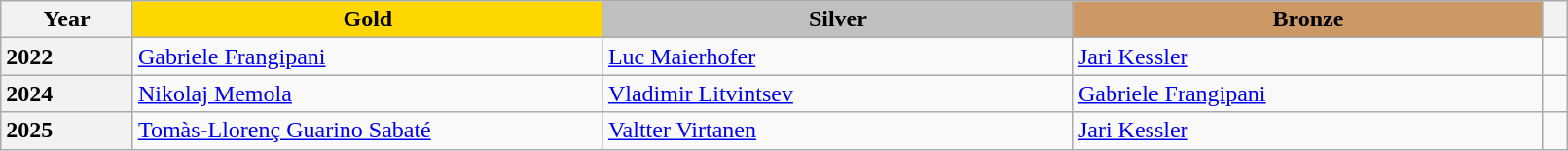<table class="wikitable unsortable" style="text-align:left; width:85%">
<tr>
<th scope="col" style="text-align:center">Year</th>
<td scope="col" style="text-align:center; width:30%; background:gold"><strong>Gold</strong></td>
<td scope="col" style="text-align:center; width:30%; background:silver"><strong>Silver</strong></td>
<td scope="col" style="text-align:center; width:30%; background:#c96"><strong>Bronze</strong></td>
<th scope="col" style="text-align:center"></th>
</tr>
<tr>
<th scope="row" style="text-align:left">2022</th>
<td> <a href='#'>Gabriele Frangipani</a></td>
<td> <a href='#'>Luc Maierhofer</a></td>
<td> <a href='#'>Jari Kessler</a></td>
<td></td>
</tr>
<tr>
<th scope="row" style="text-align:left">2024</th>
<td> <a href='#'>Nikolaj Memola</a></td>
<td> <a href='#'>Vladimir Litvintsev</a></td>
<td> <a href='#'>Gabriele Frangipani</a></td>
<td></td>
</tr>
<tr>
<th scope="row" style="text-align:left">2025</th>
<td> <a href='#'>Tomàs-Llorenç Guarino Sabaté </a></td>
<td> <a href='#'>Valtter Virtanen</a></td>
<td> <a href='#'>Jari Kessler</a></td>
<td></td>
</tr>
</table>
